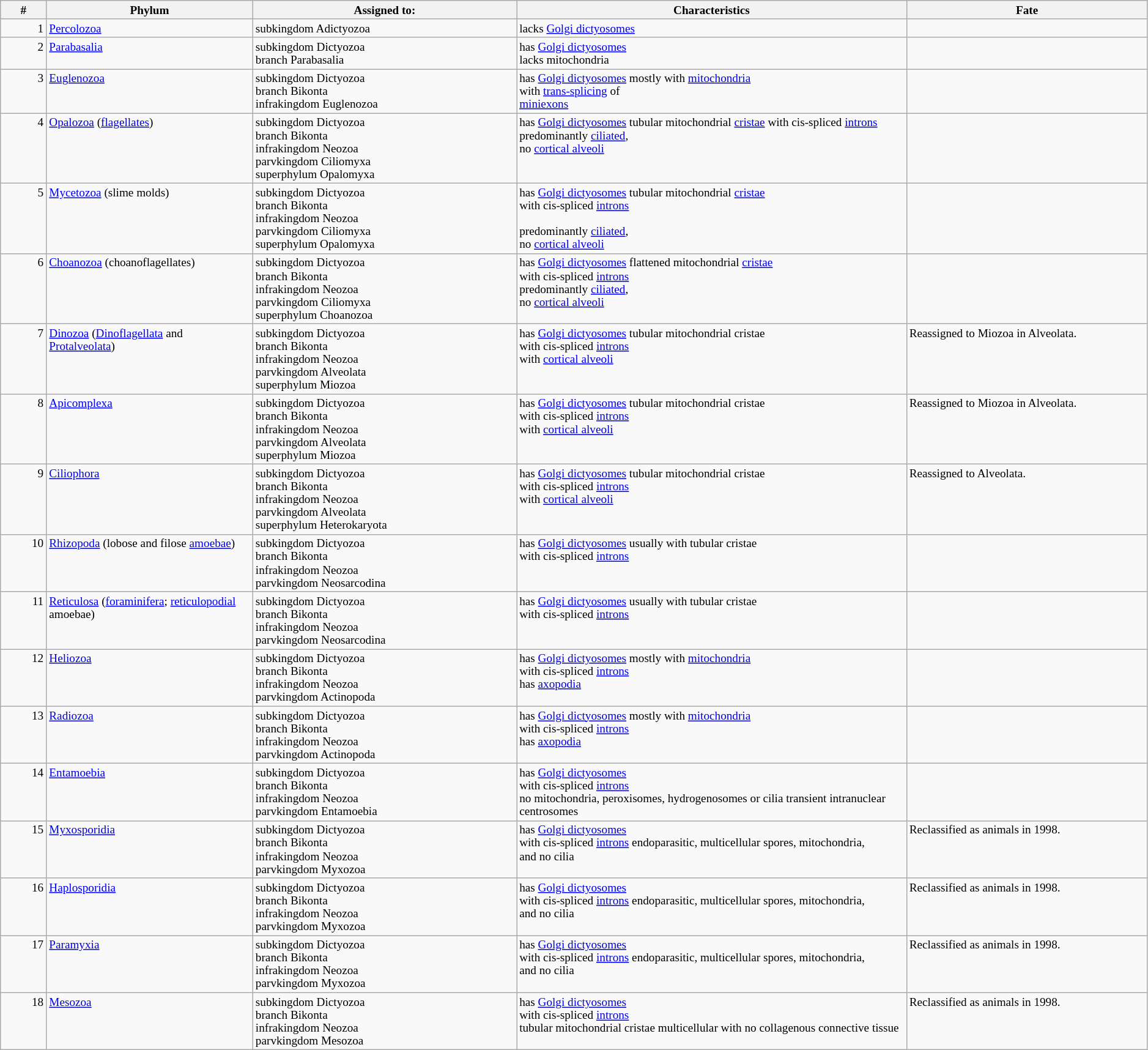<table class="wikitable" style="font-size:80%;line-height:110%">
<tr>
<th width="4%">#</th>
<th width="18%">Phylum</th>
<th width="23%">Assigned to:</th>
<th width="34%">Characteristics</th>
<th width="21%">Fate</th>
</tr>
<tr valign=top>
<td align="right">1</td>
<td><a href='#'>Percolozoa</a></td>
<td>subkingdom Adictyozoa</td>
<td>lacks <a href='#'>Golgi dictyosomes</a></td>
<td> </td>
</tr>
<tr valign=top>
<td align="right">2</td>
<td><a href='#'>Parabasalia</a></td>
<td>subkingdom  Dictyozoa<br>branch  Parabasalia</td>
<td>has <a href='#'>Golgi dictyosomes</a><br>lacks mitochondria</td>
<td> </td>
</tr>
<tr valign=top>
<td align="right">3</td>
<td><a href='#'>Euglenozoa</a></td>
<td>subkingdom Dictyozoa<br>branch Bikonta<br>infrakingdom Euglenozoa</td>
<td>has <a href='#'>Golgi dictyosomes</a> mostly with <a href='#'>mitochondria</a><br>with <a href='#'>trans-splicing</a> of<br><a href='#'>miniexons</a></td>
<td> </td>
</tr>
<tr valign=top>
<td align="right">4</td>
<td><a href='#'>Opalozoa</a>  (<a href='#'>flagellates</a>)</td>
<td>subkingdom Dictyozoa<br>branch Bikonta<br>infrakingdom  Neozoa<br>parvkingdom  Ciliomyxa<br>superphylum Opalomyxa</td>
<td>has <a href='#'>Golgi dictyosomes</a> tubular mitochondrial <a href='#'>cristae</a>  with cis-spliced <a href='#'>introns</a> <br> predominantly <a href='#'>ciliated</a>, <br>no <a href='#'>cortical alveoli</a></td>
<td> </td>
</tr>
<tr valign=top>
<td align="right">5</td>
<td><a href='#'>Mycetozoa</a>  (slime molds)</td>
<td>subkingdom Dictyozoa<br>branch Bikonta<br>infrakingdom  Neozoa<br>parvkingdom  Ciliomyxa<br>superphylum Opalomyxa</td>
<td>has <a href='#'>Golgi dictyosomes</a> tubular mitochondrial <a href='#'>cristae</a><br>with cis-spliced <a href='#'>introns</a><br><br>predominantly <a href='#'>ciliated</a>,<br>no <a href='#'>cortical alveoli</a></td>
<td> </td>
</tr>
<tr valign=top>
<td align="right">6</td>
<td><a href='#'>Choanozoa</a> (choanoflagellates)</td>
<td>subkingdom Dictyozoa<br>branch Bikonta<br>infrakingdom  Neozoa<br>parvkingdom  Ciliomyxa<br>superphylum Choanozoa</td>
<td>has <a href='#'>Golgi dictyosomes</a> flattened mitochondrial <a href='#'>cristae</a><br>with cis-spliced <a href='#'>introns</a><br>predominantly <a href='#'>ciliated</a>,<br>no <a href='#'>cortical alveoli</a></td>
<td> </td>
</tr>
<tr valign=top>
<td align="right">7</td>
<td><a href='#'>Dinozoa</a> (<a href='#'>Dinoflagellata</a> and <a href='#'>Protalveolata</a>)</td>
<td>subkingdom Dictyozoa<br>branch Bikonta<br>infrakingdom  Neozoa<br>parvkingdom  Alveolata<br>superphylum Miozoa</td>
<td>has <a href='#'>Golgi dictyosomes</a> tubular mitochondrial cristae<br>with cis-spliced <a href='#'>introns</a><br>with <a href='#'>cortical alveoli</a></td>
<td>Reassigned to Miozoa in Alveolata.</td>
</tr>
<tr valign=top>
<td align="right">8</td>
<td><a href='#'>Apicomplexa</a></td>
<td>subkingdom Dictyozoa<br>branch Bikonta<br>infrakingdom  Neozoa<br>parvkingdom  Alveolata<br>superphylum Miozoa</td>
<td>has <a href='#'>Golgi dictyosomes</a> tubular mitochondrial cristae<br>with cis-spliced <a href='#'>introns</a><br>with <a href='#'>cortical alveoli</a></td>
<td>Reassigned to Miozoa in Alveolata.</td>
</tr>
<tr valign=top>
<td align="right">9</td>
<td><a href='#'>Ciliophora</a></td>
<td>subkingdom Dictyozoa<br>branch Bikonta<br>infrakingdom  Neozoa<br>parvkingdom  Alveolata<br>superphylum Heterokaryota</td>
<td>has <a href='#'>Golgi dictyosomes</a> tubular mitochondrial cristae<br>with cis-spliced <a href='#'>introns</a><br>with <a href='#'>cortical alveoli</a></td>
<td>Reassigned to Alveolata.</td>
</tr>
<tr valign=top>
<td align="right">10</td>
<td><a href='#'>Rhizopoda</a>  (lobose and filose <a href='#'>amoebae</a>)</td>
<td>subkingdom Dictyozoa<br>branch Bikonta<br>infrakingdom  Neozoa<br>parvkingdom  Neosarcodina</td>
<td>has <a href='#'>Golgi dictyosomes</a> usually with tubular cristae<br>with cis-spliced <a href='#'>introns</a></td>
<td> </td>
</tr>
<tr valign=top>
<td align="right">11</td>
<td><a href='#'>Reticulosa</a> (<a href='#'>foraminifera</a>; <a href='#'>reticulopodial</a> amoebae)</td>
<td>subkingdom Dictyozoa<br>branch Bikonta<br>infrakingdom  Neozoa<br>parvkingdom  Neosarcodina</td>
<td>has <a href='#'>Golgi dictyosomes</a> usually with tubular cristae<br>with cis-spliced <a href='#'>introns</a></td>
<td> </td>
</tr>
<tr valign=top>
<td align="right">12</td>
<td><a href='#'>Heliozoa</a></td>
<td>subkingdom Dictyozoa<br>branch Bikonta<br>infrakingdom  Neozoa<br>parvkingdom  Actinopoda</td>
<td>has <a href='#'>Golgi dictyosomes</a> mostly with <a href='#'>mitochondria</a><br>with cis-spliced <a href='#'>introns</a><br>has <a href='#'>axopodia</a></td>
<td> </td>
</tr>
<tr valign=top>
<td align="right">13</td>
<td><a href='#'>Radiozoa</a></td>
<td>subkingdom Dictyozoa<br>branch Bikonta<br>infrakingdom  Neozoa<br>parvkingdom   Actinopoda</td>
<td>has <a href='#'>Golgi dictyosomes</a> mostly with <a href='#'>mitochondria</a><br>with cis-spliced <a href='#'>introns</a><br>has <a href='#'>axopodia</a></td>
<td> </td>
</tr>
<tr valign=top>
<td align="right">14</td>
<td><a href='#'>Entamoebia</a></td>
<td>subkingdom Dictyozoa<br>branch Bikonta<br>infrakingdom  Neozoa<br>parvkingdom  Entamoebia</td>
<td>has <a href='#'>Golgi dictyosomes</a><br>with cis-spliced <a href='#'>introns</a><br>no mitochondria, peroxisomes, hydrogenosomes or cilia transient intranuclear centrosomes</td>
<td> </td>
</tr>
<tr valign=top>
<td align="right">15</td>
<td><a href='#'>Myxosporidia</a></td>
<td>subkingdom Dictyozoa<br>branch Bikonta<br>infrakingdom  Neozoa<br>parvkingdom  Myxozoa</td>
<td>has <a href='#'>Golgi dictyosomes</a><br>with cis-spliced <a href='#'>introns</a> endoparasitic, multicellular spores, mitochondria, <br>and no cilia</td>
<td>Reclassified as animals in 1998.</td>
</tr>
<tr valign=top>
<td align="right">16</td>
<td><a href='#'>Haplosporidia</a></td>
<td>subkingdom Dictyozoa<br>branch Bikonta<br>infrakingdom  Neozoa<br>parvkingdom  Myxozoa</td>
<td>has <a href='#'>Golgi dictyosomes</a><br>with cis-spliced <a href='#'>introns</a> endoparasitic, multicellular spores, mitochondria, <br> and no cilia</td>
<td>Reclassified as animals in 1998.</td>
</tr>
<tr valign=top>
<td align="right">17</td>
<td><a href='#'>Paramyxia</a></td>
<td>subkingdom Dictyozoa<br>branch Bikonta<br>infrakingdom  Neozoa<br>parvkingdom  Myxozoa</td>
<td>has <a href='#'>Golgi dictyosomes</a><br>with cis-spliced <a href='#'>introns</a> endoparasitic, multicellular spores, mitochondria, <br> and no cilia</td>
<td>Reclassified as animals in 1998.</td>
</tr>
<tr valign=top>
<td align="right">18</td>
<td><a href='#'>Mesozoa</a></td>
<td>subkingdom Dictyozoa<br>branch Bikonta<br>infrakingdom  Neozoa<br>parvkingdom  Mesozoa</td>
<td>has <a href='#'>Golgi dictyosomes</a><br>with cis-spliced <a href='#'>introns</a><br>tubular mitochondrial cristae multicellular with no collagenous connective tissue</td>
<td>Reclassified as animals in 1998.</td>
</tr>
</table>
